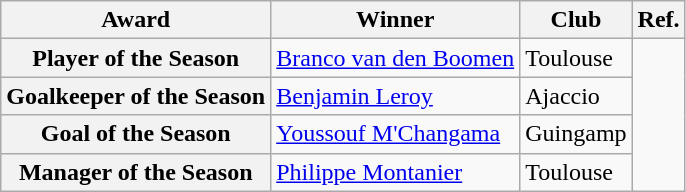<table class="wikitable">
<tr>
<th>Award</th>
<th>Winner</th>
<th>Club</th>
<th>Ref.</th>
</tr>
<tr>
<th>Player of the Season</th>
<td> <a href='#'>Branco van den Boomen</a></td>
<td>Toulouse</td>
<td rowspan=4></td>
</tr>
<tr>
<th>Goalkeeper of the Season</th>
<td> <a href='#'>Benjamin Leroy</a></td>
<td>Ajaccio</td>
</tr>
<tr>
<th>Goal of the Season</th>
<td> <a href='#'>Youssouf M'Changama</a></td>
<td>Guingamp</td>
</tr>
<tr>
<th>Manager of the Season</th>
<td> <a href='#'>Philippe Montanier</a></td>
<td>Toulouse</td>
</tr>
</table>
